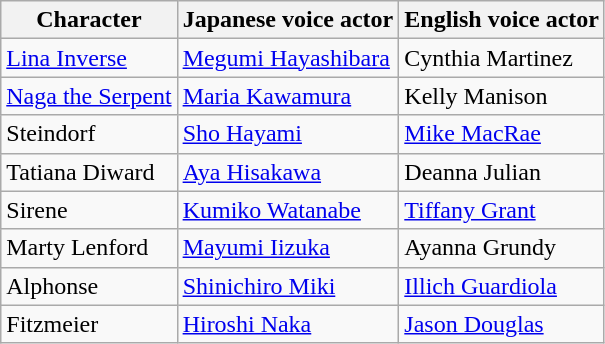<table class="wikitable">
<tr>
<th>Character</th>
<th>Japanese voice actor</th>
<th>English voice actor</th>
</tr>
<tr>
<td><a href='#'>Lina Inverse</a></td>
<td><a href='#'>Megumi Hayashibara</a></td>
<td>Cynthia Martinez</td>
</tr>
<tr>
<td><a href='#'>Naga the Serpent</a></td>
<td><a href='#'>Maria Kawamura</a></td>
<td>Kelly Manison</td>
</tr>
<tr>
<td>Steindorf</td>
<td><a href='#'>Sho Hayami</a></td>
<td><a href='#'>Mike MacRae</a></td>
</tr>
<tr>
<td>Tatiana Diward</td>
<td><a href='#'>Aya Hisakawa</a></td>
<td>Deanna Julian</td>
</tr>
<tr>
<td>Sirene</td>
<td><a href='#'>Kumiko Watanabe</a></td>
<td><a href='#'>Tiffany Grant</a></td>
</tr>
<tr>
<td>Marty Lenford</td>
<td><a href='#'>Mayumi Iizuka</a></td>
<td>Ayanna Grundy</td>
</tr>
<tr>
<td>Alphonse</td>
<td><a href='#'>Shinichiro Miki</a></td>
<td><a href='#'>Illich Guardiola</a></td>
</tr>
<tr>
<td>Fitzmeier</td>
<td><a href='#'>Hiroshi Naka</a></td>
<td><a href='#'>Jason Douglas</a></td>
</tr>
</table>
